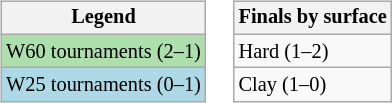<table>
<tr valign=top>
<td><br><table class="wikitable" style=font-size:85%>
<tr>
<th>Legend</th>
</tr>
<tr style="background:#addfad;">
<td>W60 tournaments (2–1)</td>
</tr>
<tr style="background:lightblue;">
<td>W25 tournaments (0–1)</td>
</tr>
</table>
</td>
<td><br><table class="wikitable" style=font-size:85%>
<tr>
<th>Finals by surface</th>
</tr>
<tr>
<td>Hard (1–2)</td>
</tr>
<tr>
<td>Clay (1–0)</td>
</tr>
</table>
</td>
</tr>
</table>
